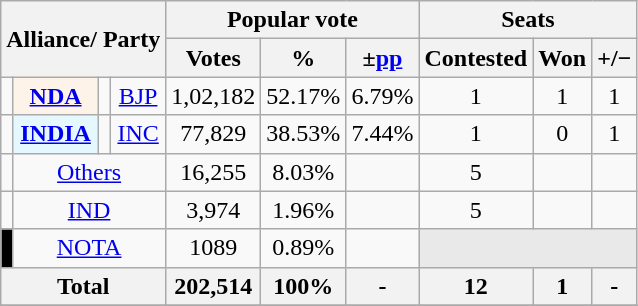<table class="wikitable sortable" style="text-align:center;">
<tr>
<th colspan="4" rowspan="2">Alliance/ Party</th>
<th colspan="3">Popular vote</th>
<th colspan="3">Seats</th>
</tr>
<tr>
<th>Votes</th>
<th>%</th>
<th>±<a href='#'>pp</a></th>
<th>Contested</th>
<th>Won</th>
<th><strong>+/−</strong></th>
</tr>
<tr>
<td></td>
<td style="background:#fef3e8"><strong><a href='#'>NDA</a></strong></td>
<td></td>
<td><a href='#'>BJP</a></td>
<td>1,02,182</td>
<td>52.17%</td>
<td>6.79%</td>
<td>1</td>
<td>1</td>
<td>1</td>
</tr>
<tr>
<td></td>
<th style="background:#E5F8FF"><a href='#'>INDIA</a></th>
<td></td>
<td><a href='#'>INC</a></td>
<td>77,829</td>
<td>38.53%</td>
<td>7.44%</td>
<td>1</td>
<td>0</td>
<td>1</td>
</tr>
<tr>
<td></td>
<td colspan=3><a href='#'>Others</a></td>
<td>16,255</td>
<td>8.03%</td>
<td></td>
<td>5</td>
<td></td>
<td></td>
</tr>
<tr>
<td></td>
<td colspan=3><a href='#'>IND</a></td>
<td>3,974</td>
<td>1.96%</td>
<td></td>
<td>5</td>
<td></td>
<td></td>
</tr>
<tr>
<td bgcolor="Black"></td>
<td colspan=3><a href='#'>NOTA</a></td>
<td>1089</td>
<td>0.89%</td>
<td></td>
<th colspan="3" style="background-color:#E9E9E9"></th>
</tr>
<tr>
<th colspan="4">Total</th>
<th>202,514</th>
<th>100%</th>
<th>-</th>
<th>12</th>
<th>1</th>
<th>-</th>
</tr>
<tr>
</tr>
</table>
